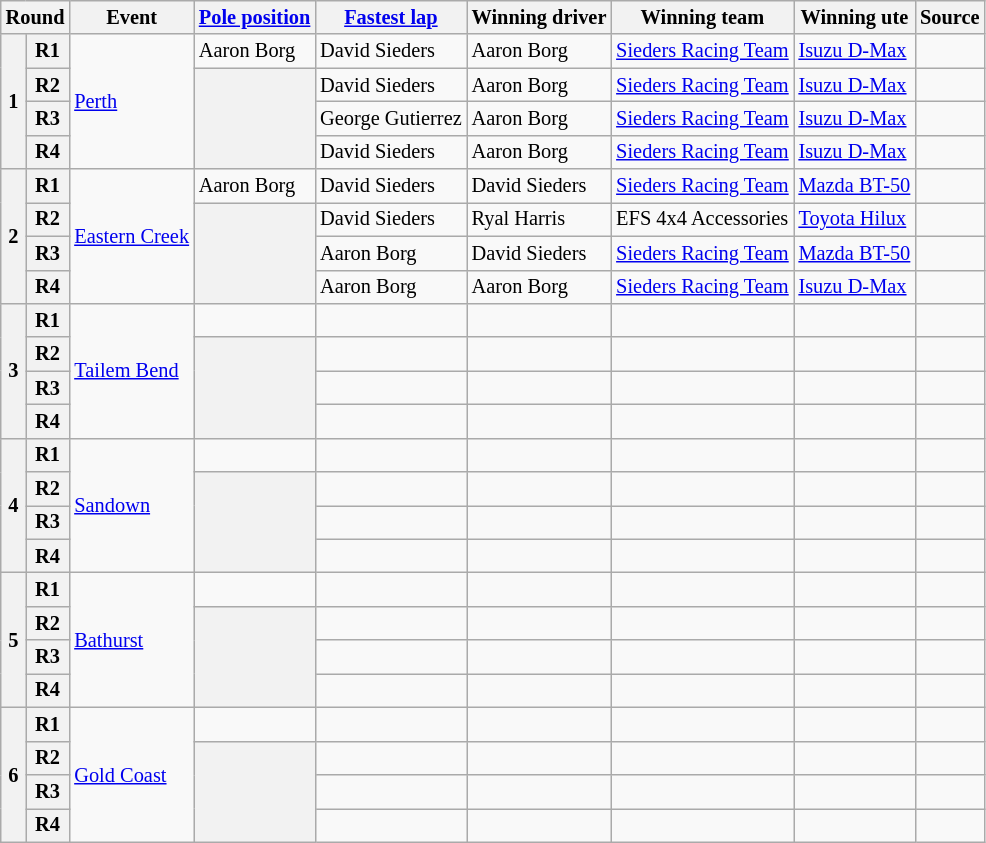<table class="wikitable" style="font-size: 85%">
<tr>
<th colspan=2>Round</th>
<th>Event</th>
<th><a href='#'>Pole position</a></th>
<th><a href='#'>Fastest lap</a></th>
<th>Winning driver</th>
<th>Winning team</th>
<th>Winning ute</th>
<th>Source</th>
</tr>
<tr>
<th rowspan=4>1</th>
<th>R1</th>
<td rowspan=4> <a href='#'>Perth</a></td>
<td> Aaron Borg</td>
<td> David Sieders</td>
<td> Aaron Borg</td>
<td><a href='#'>Sieders Racing Team</a></td>
<td><a href='#'>Isuzu D-Max</a></td>
<td align=center></td>
</tr>
<tr>
<th>R2</th>
<th rowspan=3></th>
<td> David Sieders</td>
<td> Aaron Borg</td>
<td><a href='#'>Sieders Racing Team</a></td>
<td><a href='#'>Isuzu D-Max</a></td>
<td align=center></td>
</tr>
<tr>
<th>R3</th>
<td> George Gutierrez</td>
<td> Aaron Borg</td>
<td><a href='#'>Sieders Racing Team</a></td>
<td><a href='#'>Isuzu D-Max</a></td>
<td align=center></td>
</tr>
<tr>
<th>R4</th>
<td> David Sieders</td>
<td> Aaron Borg</td>
<td><a href='#'>Sieders Racing Team</a></td>
<td><a href='#'>Isuzu D-Max</a></td>
<td align=center></td>
</tr>
<tr>
<th rowspan=4>2</th>
<th>R1</th>
<td rowspan=4> <a href='#'>Eastern Creek</a></td>
<td> Aaron Borg</td>
<td> David Sieders</td>
<td> David Sieders</td>
<td><a href='#'>Sieders Racing Team</a></td>
<td><a href='#'>Mazda BT-50</a></td>
<td align=center></td>
</tr>
<tr>
<th>R2</th>
<th rowspan=3></th>
<td> David Sieders</td>
<td> Ryal Harris</td>
<td>EFS 4x4 Accessories</td>
<td><a href='#'>Toyota Hilux</a></td>
<td align=center></td>
</tr>
<tr>
<th>R3</th>
<td> Aaron Borg</td>
<td> David Sieders</td>
<td><a href='#'>Sieders Racing Team</a></td>
<td><a href='#'>Mazda BT-50</a></td>
<td align=center></td>
</tr>
<tr>
<th>R4</th>
<td> Aaron Borg</td>
<td> Aaron Borg</td>
<td><a href='#'>Sieders Racing Team</a></td>
<td><a href='#'>Isuzu D-Max</a></td>
<td align=center></td>
</tr>
<tr>
<th rowspan=4>3</th>
<th>R1</th>
<td rowspan=4> <a href='#'>Tailem Bend</a></td>
<td></td>
<td></td>
<td></td>
<td></td>
<td></td>
<td align=center></td>
</tr>
<tr>
<th>R2</th>
<th rowspan=3></th>
<td></td>
<td></td>
<td></td>
<td></td>
<td align=center></td>
</tr>
<tr>
<th>R3</th>
<td></td>
<td></td>
<td></td>
<td></td>
<td align=center></td>
</tr>
<tr>
<th>R4</th>
<td></td>
<td></td>
<td></td>
<td></td>
<td align=center></td>
</tr>
<tr>
<th rowspan=4>4</th>
<th>R1</th>
<td rowspan=4> <a href='#'>Sandown</a></td>
<td></td>
<td></td>
<td></td>
<td></td>
<td></td>
<td align=center></td>
</tr>
<tr>
<th>R2</th>
<th rowspan=3></th>
<td></td>
<td></td>
<td></td>
<td></td>
<td align=center></td>
</tr>
<tr>
<th>R3</th>
<td></td>
<td></td>
<td></td>
<td></td>
<td align=center></td>
</tr>
<tr>
<th>R4</th>
<td></td>
<td></td>
<td></td>
<td></td>
<td align=center></td>
</tr>
<tr>
<th rowspan=4>5</th>
<th>R1</th>
<td rowspan=4> <a href='#'>Bathurst</a></td>
<td></td>
<td></td>
<td></td>
<td></td>
<td></td>
<td align=center></td>
</tr>
<tr>
<th>R2</th>
<th rowspan=3></th>
<td></td>
<td></td>
<td></td>
<td></td>
<td align=center></td>
</tr>
<tr>
<th>R3</th>
<td></td>
<td></td>
<td></td>
<td></td>
<td align=center></td>
</tr>
<tr>
<th>R4</th>
<td></td>
<td></td>
<td></td>
<td></td>
<td align=center></td>
</tr>
<tr>
<th rowspan=4>6</th>
<th>R1</th>
<td rowspan=4> <a href='#'>Gold Coast</a></td>
<td></td>
<td></td>
<td></td>
<td></td>
<td></td>
<td align=center></td>
</tr>
<tr>
<th>R2</th>
<th rowspan=3></th>
<td></td>
<td></td>
<td></td>
<td></td>
<td align=center></td>
</tr>
<tr>
<th>R3</th>
<td></td>
<td></td>
<td></td>
<td></td>
<td align=center></td>
</tr>
<tr>
<th>R4</th>
<td></td>
<td></td>
<td></td>
<td></td>
<td align=center></td>
</tr>
</table>
